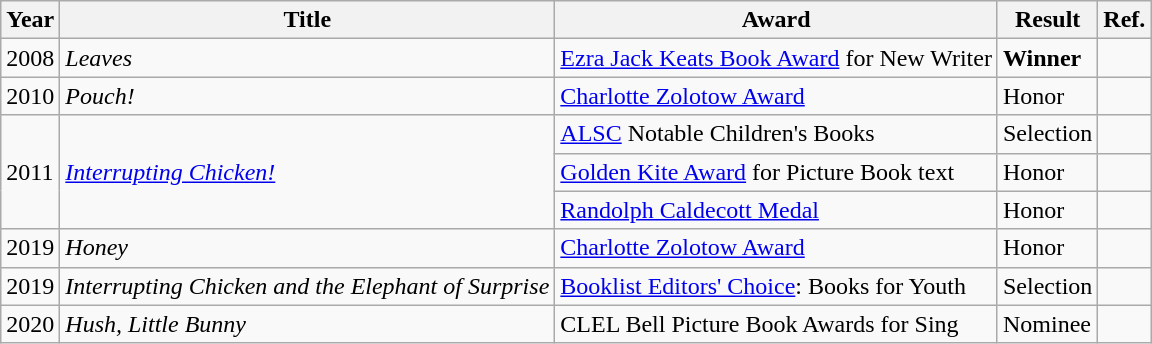<table class="wikitable sortable mw-collapsible">
<tr>
<th>Year</th>
<th>Title</th>
<th>Award</th>
<th>Result</th>
<th>Ref.</th>
</tr>
<tr>
<td>2008</td>
<td><em>Leaves</em></td>
<td><a href='#'>Ezra Jack Keats Book Award</a> for New Writer</td>
<td><strong>Winner</strong></td>
<td></td>
</tr>
<tr>
<td>2010</td>
<td><em>Pouch!</em></td>
<td><a href='#'>Charlotte Zolotow Award</a></td>
<td>Honor</td>
<td></td>
</tr>
<tr>
<td rowspan="3">2011</td>
<td rowspan="3"><em><a href='#'>Interrupting Chicken!</a></em></td>
<td><a href='#'>ALSC</a> Notable Children's Books</td>
<td>Selection</td>
<td></td>
</tr>
<tr>
<td><a href='#'>Golden Kite Award</a> for Picture Book text</td>
<td>Honor</td>
<td></td>
</tr>
<tr>
<td><a href='#'>Randolph Caldecott Medal</a></td>
<td>Honor</td>
<td></td>
</tr>
<tr>
<td>2019</td>
<td><em>Honey</em></td>
<td><a href='#'>Charlotte Zolotow Award</a></td>
<td>Honor</td>
<td></td>
</tr>
<tr>
<td>2019</td>
<td><em>Interrupting Chicken and the Elephant of Surprise</em></td>
<td><a href='#'>Booklist Editors' Choice</a>: Books for Youth</td>
<td>Selection</td>
<td></td>
</tr>
<tr>
<td>2020</td>
<td><em>Hush, Little Bunny</em></td>
<td>CLEL Bell Picture Book Awards for Sing</td>
<td>Nominee</td>
<td></td>
</tr>
</table>
